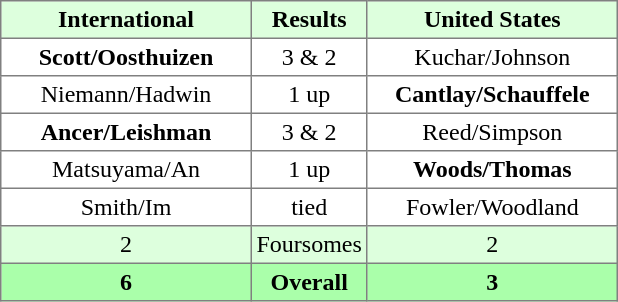<table border="1" cellpadding="3" style="border-collapse:collapse; text-align:center;">
<tr style="background:#ddffdd;">
<th width=160>International</th>
<th>Results</th>
<th width=160>United States</th>
</tr>
<tr>
<td><strong>Scott/Oosthuizen</strong></td>
<td>3 & 2</td>
<td>Kuchar/Johnson</td>
</tr>
<tr>
<td>Niemann/Hadwin</td>
<td>1 up</td>
<td><strong>Cantlay/Schauffele</strong></td>
</tr>
<tr>
<td><strong>Ancer/Leishman</strong></td>
<td>3 & 2</td>
<td>Reed/Simpson</td>
</tr>
<tr>
<td>Matsuyama/An</td>
<td>1 up</td>
<td><strong>Woods/Thomas</strong></td>
</tr>
<tr>
<td>Smith/Im</td>
<td>tied</td>
<td>Fowler/Woodland</td>
</tr>
<tr style="background:#ddffdd;">
<td>2</td>
<td>Foursomes</td>
<td>2</td>
</tr>
<tr style="background:#aaffaa;">
<th>6</th>
<th>Overall</th>
<th>3</th>
</tr>
</table>
